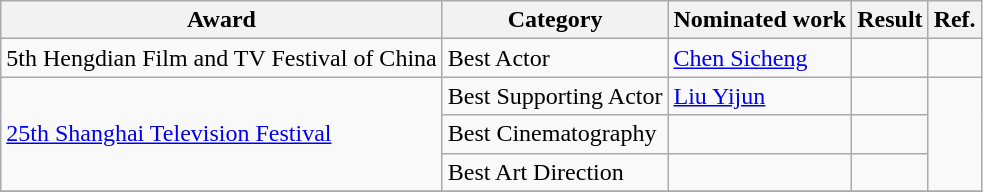<table class="wikitable">
<tr>
<th>Award</th>
<th>Category</th>
<th>Nominated work</th>
<th>Result</th>
<th>Ref.</th>
</tr>
<tr>
<td>5th Hengdian Film and TV Festival of China</td>
<td>Best Actor</td>
<td><a href='#'>Chen Sicheng</a></td>
<td></td>
<td></td>
</tr>
<tr>
<td rowspan=3><a href='#'>25th Shanghai Television Festival</a></td>
<td>Best Supporting Actor</td>
<td><a href='#'>Liu Yijun</a></td>
<td></td>
<td rowspan=3></td>
</tr>
<tr>
<td>Best Cinematography</td>
<td></td>
<td></td>
</tr>
<tr>
<td>Best Art Direction</td>
<td></td>
<td></td>
</tr>
<tr>
</tr>
</table>
